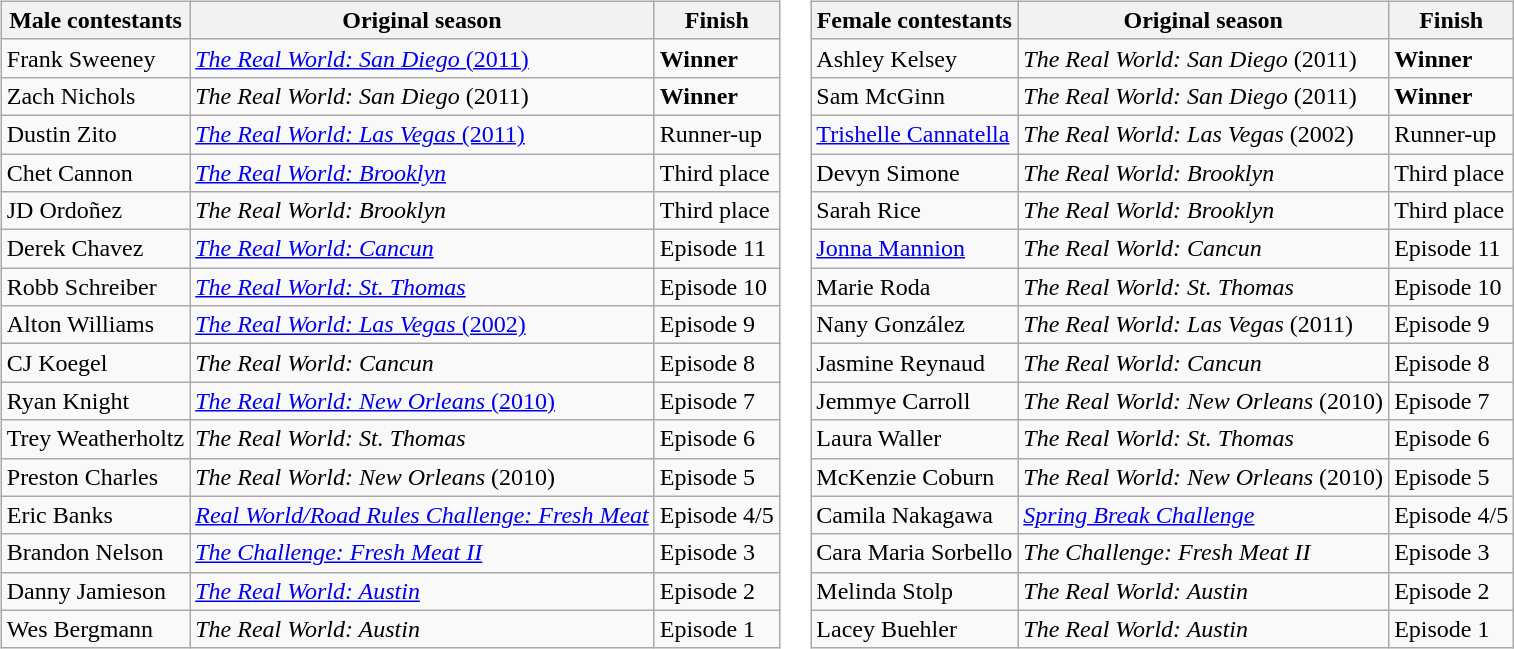<table>
<tr valign="top">
<td><br><table class= "wikitable sortable" style="white-space:nowrap">
<tr>
<th>Male contestants</th>
<th>Original season</th>
<th>Finish</th>
</tr>
<tr>
<td>Frank Sweeney</td>
<td><a href='#'><em>The Real World: San Diego</em> (2011)</a></td>
<td><strong>Winner</strong></td>
</tr>
<tr>
<td>Zach Nichols</td>
<td><em>The Real World: San Diego</em> (2011)</td>
<td><strong>Winner</strong></td>
</tr>
<tr>
<td>Dustin Zito</td>
<td><a href='#'><em>The Real World: Las Vegas</em> (2011)</a></td>
<td>Runner-up</td>
</tr>
<tr>
<td>Chet Cannon</td>
<td><em><a href='#'>The Real World: Brooklyn</a></em></td>
<td>Third place</td>
</tr>
<tr>
<td>JD Ordoñez</td>
<td><em>The Real World: Brooklyn</em></td>
<td>Third place</td>
</tr>
<tr>
<td>Derek Chavez</td>
<td><em><a href='#'>The Real World: Cancun</a></em></td>
<td>Episode 11</td>
</tr>
<tr>
<td>Robb Schreiber</td>
<td><em><a href='#'>The Real World: St. Thomas</a></em></td>
<td>Episode 10</td>
</tr>
<tr>
<td>Alton Williams</td>
<td><a href='#'><em>The Real World: Las Vegas</em> (2002)</a></td>
<td>Episode 9</td>
</tr>
<tr>
<td>CJ Koegel</td>
<td><em>The Real World: Cancun</em></td>
<td>Episode 8</td>
</tr>
<tr>
<td>Ryan Knight</td>
<td><a href='#'><em>The Real World: New Orleans</em> (2010)</a></td>
<td>Episode 7</td>
</tr>
<tr>
<td>Trey Weatherholtz</td>
<td><em>The Real World: St. Thomas</em></td>
<td>Episode 6</td>
</tr>
<tr>
<td>Preston Charles</td>
<td><em>The Real World: New Orleans</em> (2010)</td>
<td>Episode 5</td>
</tr>
<tr>
<td>Eric Banks</td>
<td><em><a href='#'>Real World/Road Rules Challenge: Fresh Meat</a></em></td>
<td>Episode 4/5</td>
</tr>
<tr>
<td>Brandon Nelson</td>
<td><em><a href='#'>The Challenge: Fresh Meat II</a></em></td>
<td>Episode 3</td>
</tr>
<tr>
<td>Danny Jamieson</td>
<td><em><a href='#'>The Real World: Austin</a></em></td>
<td>Episode 2</td>
</tr>
<tr>
<td>Wes Bergmann</td>
<td><em>The Real World: Austin</em></td>
<td>Episode 1</td>
</tr>
</table>
</td>
<td><br><table class= "wikitable sortable" style="white-space:nowrap">
<tr>
<th>Female contestants</th>
<th>Original season</th>
<th>Finish</th>
</tr>
<tr>
<td>Ashley Kelsey</td>
<td><em>The Real World: San Diego</em> (2011)</td>
<td><strong>Winner</strong></td>
</tr>
<tr>
<td>Sam McGinn</td>
<td><em>The Real World: San Diego</em> (2011)</td>
<td><strong>Winner</strong></td>
</tr>
<tr>
<td><a href='#'>Trishelle Cannatella</a></td>
<td><em>The Real World: Las Vegas</em> (2002)</td>
<td>Runner-up</td>
</tr>
<tr>
<td>Devyn Simone</td>
<td><em>The Real World: Brooklyn</em></td>
<td>Third place</td>
</tr>
<tr>
<td>Sarah Rice</td>
<td><em>The Real World: Brooklyn</em></td>
<td>Third place</td>
</tr>
<tr>
<td><a href='#'>Jonna Mannion</a></td>
<td><em>The Real World: Cancun</em></td>
<td>Episode 11</td>
</tr>
<tr>
<td>Marie Roda</td>
<td><em>The Real World: St. Thomas</em></td>
<td>Episode 10</td>
</tr>
<tr>
<td>Nany González</td>
<td><em>The Real World: Las Vegas</em> (2011)</td>
<td>Episode 9</td>
</tr>
<tr>
<td>Jasmine Reynaud</td>
<td><em>The Real World: Cancun</em></td>
<td>Episode 8</td>
</tr>
<tr>
<td>Jemmye Carroll</td>
<td><em>The Real World: New Orleans</em> (2010)</td>
<td>Episode 7</td>
</tr>
<tr>
<td>Laura Waller</td>
<td><em>The Real World: St. Thomas</em></td>
<td>Episode 6</td>
</tr>
<tr>
<td>McKenzie Coburn</td>
<td><em>The Real World: New Orleans</em> (2010)</td>
<td>Episode 5</td>
</tr>
<tr>
<td>Camila Nakagawa</td>
<td><em><a href='#'>Spring Break Challenge</a></em></td>
<td>Episode 4/5</td>
</tr>
<tr>
<td>Cara Maria Sorbello</td>
<td><em>The Challenge: Fresh Meat II</em></td>
<td>Episode 3</td>
</tr>
<tr>
<td>Melinda Stolp</td>
<td><em>The Real World: Austin</em></td>
<td>Episode 2</td>
</tr>
<tr>
<td>Lacey Buehler</td>
<td><em>The Real World: Austin</em></td>
<td>Episode 1</td>
</tr>
</table>
</td>
</tr>
</table>
